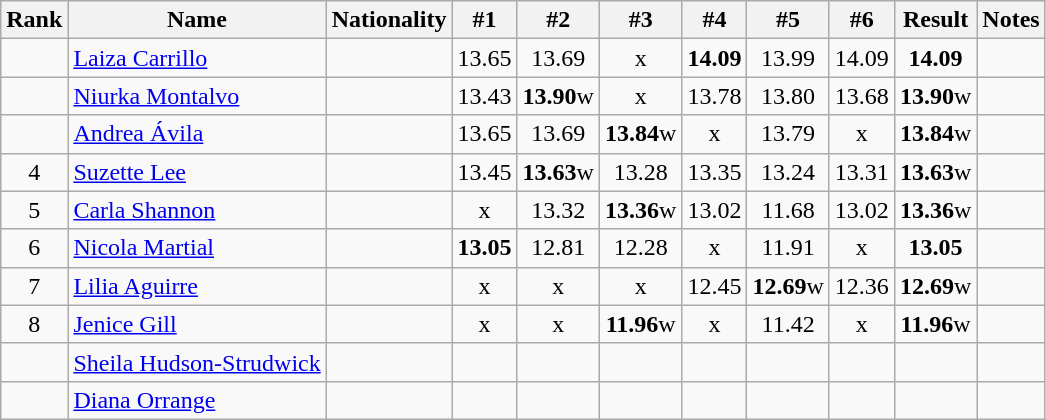<table class="wikitable sortable" style="text-align:center">
<tr>
<th>Rank</th>
<th>Name</th>
<th>Nationality</th>
<th>#1</th>
<th>#2</th>
<th>#3</th>
<th>#4</th>
<th>#5</th>
<th>#6</th>
<th>Result</th>
<th>Notes</th>
</tr>
<tr>
<td></td>
<td align=left><a href='#'>Laiza Carrillo</a></td>
<td align=left></td>
<td>13.65</td>
<td>13.69</td>
<td>x</td>
<td><strong>14.09</strong></td>
<td>13.99</td>
<td>14.09</td>
<td><strong>14.09</strong></td>
<td></td>
</tr>
<tr>
<td></td>
<td align=left><a href='#'>Niurka Montalvo</a></td>
<td align=left></td>
<td>13.43</td>
<td><strong>13.90</strong>w</td>
<td>x</td>
<td>13.78</td>
<td>13.80</td>
<td>13.68</td>
<td><strong>13.90</strong>w</td>
<td></td>
</tr>
<tr>
<td></td>
<td align=left><a href='#'>Andrea Ávila</a></td>
<td align=left></td>
<td>13.65</td>
<td>13.69</td>
<td><strong>13.84</strong>w</td>
<td>x</td>
<td>13.79</td>
<td>x</td>
<td><strong>13.84</strong>w</td>
<td></td>
</tr>
<tr>
<td>4</td>
<td align=left><a href='#'>Suzette Lee</a></td>
<td align=left></td>
<td>13.45</td>
<td><strong>13.63</strong>w</td>
<td>13.28</td>
<td>13.35</td>
<td>13.24</td>
<td>13.31</td>
<td><strong>13.63</strong>w</td>
<td></td>
</tr>
<tr>
<td>5</td>
<td align=left><a href='#'>Carla Shannon</a></td>
<td align=left></td>
<td>x</td>
<td>13.32</td>
<td><strong>13.36</strong>w</td>
<td>13.02</td>
<td>11.68</td>
<td>13.02</td>
<td><strong>13.36</strong>w</td>
<td></td>
</tr>
<tr>
<td>6</td>
<td align=left><a href='#'>Nicola Martial</a></td>
<td align=left></td>
<td><strong>13.05</strong></td>
<td>12.81</td>
<td>12.28</td>
<td>x</td>
<td>11.91</td>
<td>x</td>
<td><strong>13.05</strong></td>
<td></td>
</tr>
<tr>
<td>7</td>
<td align=left><a href='#'>Lilia Aguirre</a></td>
<td align=left></td>
<td>x</td>
<td>x</td>
<td>x</td>
<td>12.45</td>
<td><strong>12.69</strong>w</td>
<td>12.36</td>
<td><strong>12.69</strong>w</td>
<td></td>
</tr>
<tr>
<td>8</td>
<td align=left><a href='#'>Jenice Gill</a></td>
<td align=left></td>
<td>x</td>
<td>x</td>
<td><strong>11.96</strong>w</td>
<td>x</td>
<td>11.42</td>
<td>x</td>
<td><strong>11.96</strong>w</td>
<td></td>
</tr>
<tr>
<td></td>
<td align=left><a href='#'>Sheila Hudson-Strudwick</a></td>
<td align=left></td>
<td></td>
<td></td>
<td></td>
<td></td>
<td></td>
<td></td>
<td><strong></strong></td>
<td></td>
</tr>
<tr>
<td></td>
<td align=left><a href='#'>Diana Orrange</a></td>
<td align=left></td>
<td></td>
<td></td>
<td></td>
<td></td>
<td></td>
<td></td>
<td><strong></strong></td>
<td></td>
</tr>
</table>
